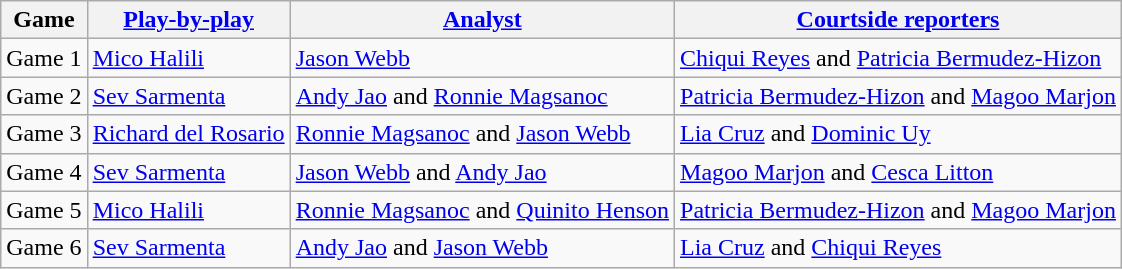<table class=wikitable>
<tr>
<th>Game</th>
<th><a href='#'>Play-by-play</a></th>
<th><a href='#'>Analyst</a></th>
<th><a href='#'>Courtside reporters</a></th>
</tr>
<tr>
<td>Game 1</td>
<td><a href='#'>Mico Halili</a></td>
<td><a href='#'>Jason Webb</a></td>
<td><a href='#'>Chiqui Reyes</a> and <a href='#'>Patricia Bermudez-Hizon</a></td>
</tr>
<tr>
<td>Game 2</td>
<td><a href='#'>Sev Sarmenta</a></td>
<td><a href='#'>Andy Jao</a> and <a href='#'>Ronnie Magsanoc</a></td>
<td><a href='#'>Patricia Bermudez-Hizon</a> and <a href='#'>Magoo Marjon</a></td>
</tr>
<tr>
<td>Game 3</td>
<td><a href='#'>Richard del Rosario</a></td>
<td><a href='#'>Ronnie Magsanoc</a> and <a href='#'>Jason Webb</a></td>
<td><a href='#'>Lia Cruz</a> and <a href='#'>Dominic Uy</a></td>
</tr>
<tr>
<td>Game 4</td>
<td><a href='#'>Sev Sarmenta</a></td>
<td><a href='#'>Jason Webb</a> and <a href='#'>Andy Jao</a></td>
<td><a href='#'>Magoo Marjon</a> and <a href='#'>Cesca Litton</a></td>
</tr>
<tr>
<td>Game 5</td>
<td><a href='#'>Mico Halili</a></td>
<td><a href='#'>Ronnie Magsanoc</a> and <a href='#'>Quinito Henson</a></td>
<td><a href='#'>Patricia Bermudez-Hizon</a> and <a href='#'>Magoo Marjon</a></td>
</tr>
<tr>
<td>Game 6</td>
<td><a href='#'>Sev Sarmenta</a></td>
<td><a href='#'>Andy Jao</a> and <a href='#'>Jason Webb</a></td>
<td><a href='#'>Lia Cruz</a> and <a href='#'>Chiqui Reyes</a></td>
</tr>
</table>
